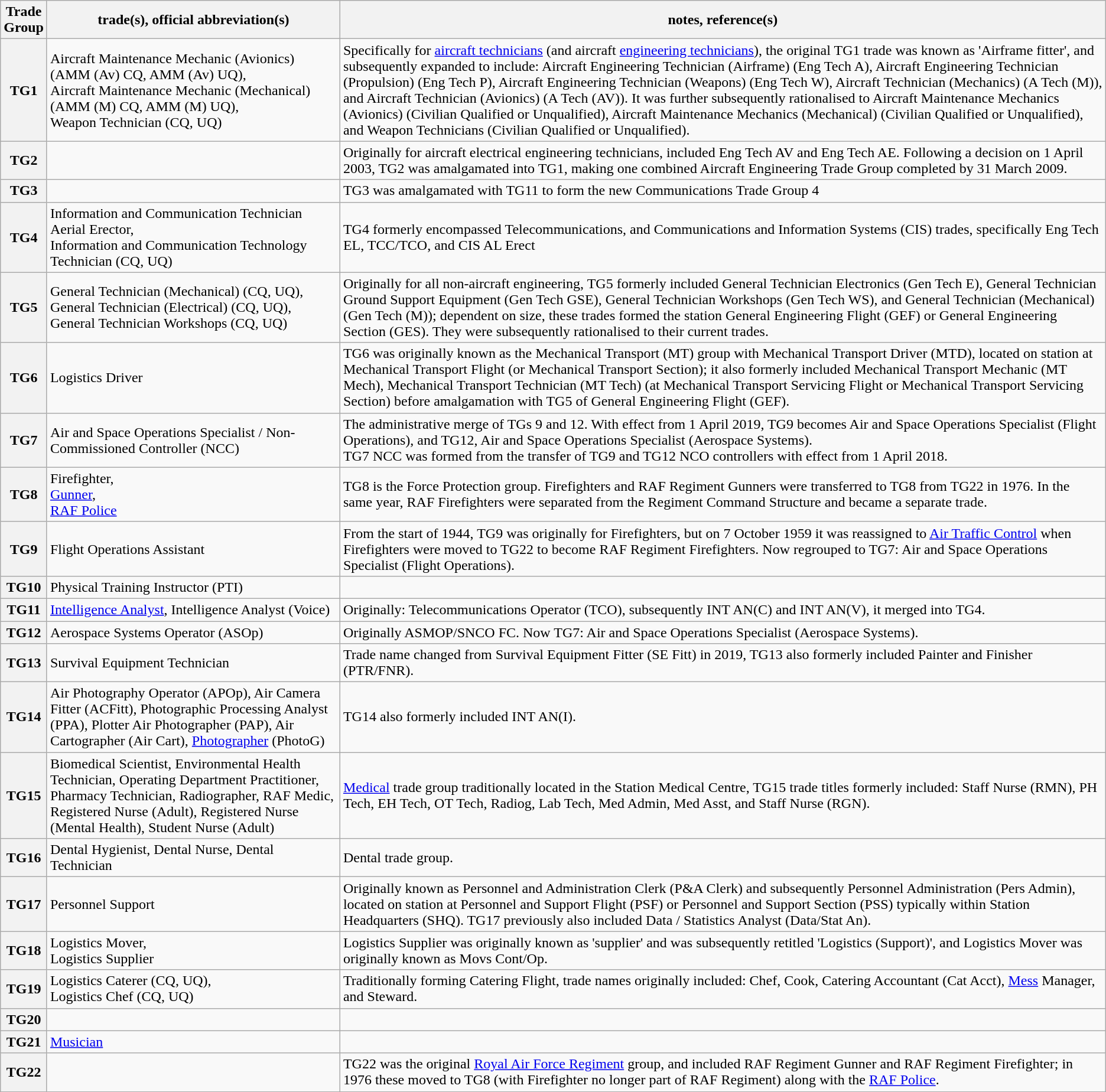<table class="wikitable sortable">
<tr>
<th>Trade<br>Group</th>
<th>trade(s), official abbreviation(s)</th>
<th>notes, reference(s)</th>
</tr>
<tr>
<th>TG1</th>
<td>Aircraft Maintenance Mechanic (Avionics) (AMM (Av) CQ, AMM (Av) UQ),<br>Aircraft Maintenance Mechanic (Mechanical) (AMM (M) CQ, AMM (M) UQ),<br>Weapon Technician (CQ, UQ)</td>
<td>Specifically for <a href='#'>aircraft technicians</a> (and aircraft <a href='#'>engineering technicians</a>), the original TG1 trade was known as 'Airframe fitter', and subsequently expanded to include: Aircraft Engineering Technician (Airframe) (Eng Tech A), Aircraft Engineering Technician (Propulsion) (Eng Tech P), Aircraft Engineering Technician (Weapons) (Eng Tech W), Aircraft Technician (Mechanics) (A Tech (M)), and Aircraft Technician (Avionics) (A Tech (AV)).  It was further subsequently rationalised to Aircraft Maintenance Mechanics (Avionics) (Civilian Qualified or Unqualified), Aircraft Maintenance Mechanics (Mechanical) (Civilian Qualified or Unqualified), and Weapon Technicians (Civilian Qualified or Unqualified).</td>
</tr>
<tr>
<th>TG2</th>
<td></td>
<td>Originally for aircraft electrical engineering technicians, included Eng Tech AV and Eng Tech AE.  Following a decision on 1 April 2003, TG2 was amalgamated into TG1, making one combined Aircraft Engineering Trade Group completed by 31 March 2009.</td>
</tr>
<tr>
<th>TG3</th>
<td></td>
<td>TG3 was amalgamated with TG11 to form the new Communications Trade Group 4</td>
</tr>
<tr>
<th>TG4</th>
<td>Information and Communication Technician Aerial Erector,<br>Information and Communication Technology Technician (CQ, UQ)</td>
<td>TG4 formerly encompassed Telecommunications, and Communications and Information Systems (CIS) trades, specifically Eng Tech EL, TCC/TCO, and CIS AL Erect</td>
</tr>
<tr>
<th>TG5</th>
<td>General Technician (Mechanical) (CQ, UQ),<br>General Technician (Electrical) (CQ, UQ),<br>General Technician Workshops (CQ, UQ)</td>
<td>Originally for all non-aircraft engineering, TG5 formerly included General Technician Electronics (Gen Tech E), General Technician Ground Support Equipment (Gen Tech GSE), General Technician Workshops (Gen Tech WS), and General Technician (Mechanical) (Gen Tech (M)); dependent on size, these trades formed the station General Engineering Flight (GEF) or General Engineering Section (GES).  They were subsequently rationalised to their current trades.</td>
</tr>
<tr>
<th>TG6</th>
<td>Logistics Driver</td>
<td>TG6 was originally known as the Mechanical Transport (MT) group with Mechanical Transport Driver (MTD), located on station at Mechanical Transport Flight (or Mechanical Transport Section); it also formerly included Mechanical Transport Mechanic (MT Mech), Mechanical Transport Technician (MT Tech) (at Mechanical Transport Servicing Flight or Mechanical Transport Servicing Section) before amalgamation with TG5 of General Engineering Flight (GEF).</td>
</tr>
<tr>
<th>TG7</th>
<td>Air and Space Operations Specialist / Non-Commissioned Controller (NCC)</td>
<td>The administrative merge of TGs 9 and 12.  With effect from 1 April 2019, TG9 becomes Air and Space Operations Specialist (Flight Operations), and TG12, Air and Space Operations Specialist (Aerospace Systems).<br>TG7 NCC was formed from the transfer of TG9 and TG12 NCO controllers with effect from 1 April 2018.</td>
</tr>
<tr>
<th>TG8</th>
<td>Firefighter,<br><a href='#'>Gunner</a>,<br><a href='#'>RAF Police</a></td>
<td>TG8 is the Force Protection group.  Firefighters and RAF Regiment Gunners were transferred to TG8 from TG22 in 1976.  In the same year, RAF Firefighters were separated from the Regiment Command Structure and became a separate trade.</td>
</tr>
<tr>
<th>TG9</th>
<td>Flight Operations Assistant</td>
<td>From the start of 1944, TG9 was originally for Firefighters, but on 7 October 1959 it was reassigned to <a href='#'>Air Traffic Control</a> when Firefighters were moved to TG22 to become RAF Regiment Firefighters.  Now regrouped to TG7: Air and Space Operations Specialist (Flight Operations).</td>
</tr>
<tr>
<th>TG10</th>
<td>Physical Training Instructor (PTI)</td>
<td></td>
</tr>
<tr>
<th>TG11</th>
<td><a href='#'>Intelligence Analyst</a>, Intelligence Analyst (Voice)</td>
<td> Originally: Telecommunications Operator (TCO), subsequently INT AN(C) and INT AN(V), it merged into TG4.</td>
</tr>
<tr>
<th>TG12</th>
<td>Aerospace Systems Operator (ASOp)</td>
<td>Originally ASMOP/SNCO FC.  Now TG7: Air and Space Operations Specialist (Aerospace Systems).</td>
</tr>
<tr>
<th>TG13</th>
<td>Survival Equipment Technician</td>
<td>Trade name changed from Survival Equipment Fitter (SE Fitt) in 2019, TG13 also formerly included Painter and Finisher (PTR/FNR).</td>
</tr>
<tr>
<th>TG14</th>
<td>Air Photography Operator (APOp), Air Camera Fitter (ACFitt), Photographic Processing Analyst (PPA), Plotter Air Photographer (PAP), Air Cartographer (Air Cart), <a href='#'>Photographer</a> (PhotoG)</td>
<td>  TG14 also formerly included INT AN(I).</td>
</tr>
<tr>
<th>TG15</th>
<td>Biomedical Scientist, Environmental Health Technician, Operating Department Practitioner, Pharmacy Technician, Radiographer, RAF Medic, Registered Nurse (Adult), Registered Nurse (Mental Health), Student Nurse (Adult)</td>
<td>  <a href='#'>Medical</a> trade group traditionally located in the Station Medical Centre, TG15 trade titles formerly included: Staff Nurse (RMN), PH Tech, EH Tech, OT Tech, Radiog, Lab Tech, Med Admin, Med Asst, and Staff Nurse (RGN).</td>
</tr>
<tr>
<th>TG16</th>
<td>Dental Hygienist, Dental Nurse, Dental Technician</td>
<td>  Dental trade group.</td>
</tr>
<tr>
<th>TG17</th>
<td>Personnel Support</td>
<td>Originally known as Personnel and Administration Clerk (P&A Clerk) and subsequently Personnel Administration (Pers Admin), located on station at Personnel and Support Flight (PSF) or Personnel and Support Section (PSS) typically within Station Headquarters (SHQ).  TG17 previously also included Data / Statistics Analyst (Data/Stat An).</td>
</tr>
<tr>
<th>TG18</th>
<td>Logistics Mover,<br>Logistics Supplier</td>
<td>Logistics Supplier was originally known as 'supplier' and was subsequently retitled 'Logistics (Support)', and Logistics Mover was originally known as Movs Cont/Op.</td>
</tr>
<tr>
<th>TG19</th>
<td>Logistics Caterer (CQ, UQ),<br>Logistics Chef (CQ, UQ)</td>
<td>Traditionally forming Catering Flight, trade names originally included: Chef, Cook, Catering Accountant (Cat Acct), <a href='#'>Mess</a> Manager, and Steward.</td>
</tr>
<tr>
<th>TG20</th>
<td></td>
<td></td>
</tr>
<tr>
<th>TG21</th>
<td><a href='#'>Musician</a></td>
<td></td>
</tr>
<tr>
<th>TG22</th>
<td></td>
<td>TG22 was the original <a href='#'>Royal Air Force Regiment</a> group, and included RAF Regiment Gunner and RAF Regiment Firefighter; in 1976 these moved to TG8 (with Firefighter no longer part of RAF Regiment) along with the <a href='#'>RAF Police</a>.</td>
</tr>
</table>
